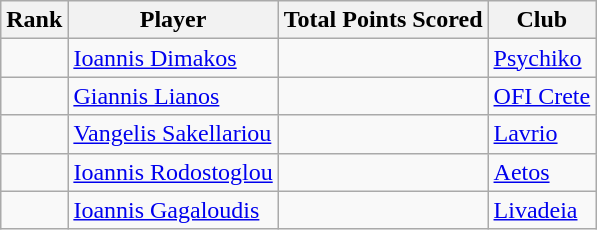<table class="wikitable">
<tr>
<th>Rank</th>
<th>Player</th>
<th>Total Points Scored</th>
<th>Club</th>
</tr>
<tr>
<td></td>
<td><a href='#'>Ioannis Dimakos</a></td>
<td></td>
<td><a href='#'>Psychiko</a></td>
</tr>
<tr>
<td></td>
<td><a href='#'>Giannis Lianos</a></td>
<td></td>
<td><a href='#'>OFI Crete</a></td>
</tr>
<tr>
<td></td>
<td><a href='#'>Vangelis Sakellariou</a></td>
<td></td>
<td><a href='#'>Lavrio</a></td>
</tr>
<tr>
<td></td>
<td><a href='#'>Ioannis Rodostoglou</a></td>
<td></td>
<td><a href='#'>Aetos</a></td>
</tr>
<tr>
<td></td>
<td><a href='#'>Ioannis Gagaloudis</a></td>
<td></td>
<td><a href='#'>Livadeia</a></td>
</tr>
</table>
